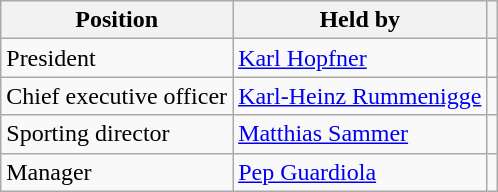<table class="wikitable">
<tr>
<th>Position</th>
<th>Held by</th>
<th></th>
</tr>
<tr>
<td>President</td>
<td><a href='#'>Karl Hopfner</a></td>
<td></td>
</tr>
<tr>
<td>Chief executive officer</td>
<td><a href='#'>Karl-Heinz Rummenigge</a></td>
<td></td>
</tr>
<tr>
<td>Sporting director</td>
<td><a href='#'>Matthias Sammer</a></td>
<td></td>
</tr>
<tr>
<td>Manager</td>
<td><a href='#'>Pep Guardiola</a></td>
<td></td>
</tr>
</table>
